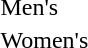<table>
<tr>
<td>Men's</td>
<td></td>
<td></td>
<td></td>
</tr>
<tr>
<td>Women's</td>
<td></td>
<td></td>
<td></td>
</tr>
</table>
